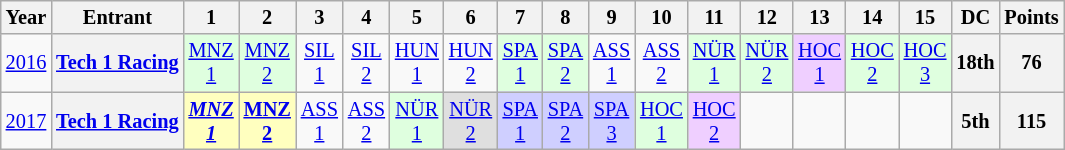<table class="wikitable" style="text-align:center; font-size:85%">
<tr>
<th>Year</th>
<th>Entrant</th>
<th>1</th>
<th>2</th>
<th>3</th>
<th>4</th>
<th>5</th>
<th>6</th>
<th>7</th>
<th>8</th>
<th>9</th>
<th>10</th>
<th>11</th>
<th>12</th>
<th>13</th>
<th>14</th>
<th>15</th>
<th>DC</th>
<th>Points</th>
</tr>
<tr>
<td><a href='#'>2016</a></td>
<th nowrap><a href='#'>Tech 1 Racing</a></th>
<td style="background:#dfffdf;"><a href='#'>MNZ<br>1</a><br></td>
<td style="background:#dfffdf;"><a href='#'>MNZ<br>2</a><br></td>
<td style="background:#;"><a href='#'>SIL<br>1</a></td>
<td style="background:#;"><a href='#'>SIL<br>2</a></td>
<td style="background:#;"><a href='#'>HUN<br>1</a></td>
<td style="background:#;"><a href='#'>HUN<br>2</a></td>
<td style="background:#dfffdf;"><a href='#'>SPA<br>1</a><br></td>
<td style="background:#dfffdf;"><a href='#'>SPA<br>2</a><br></td>
<td style="background:#;"><a href='#'>ASS<br>1</a></td>
<td style="background:#;"><a href='#'>ASS<br>2</a></td>
<td style="background:#dfffdf;"><a href='#'>NÜR<br>1</a><br></td>
<td style="background:#dfffdf;"><a href='#'>NÜR<br>2</a><br></td>
<td style="background:#efcfff;"><a href='#'>HOC<br>1</a><br></td>
<td style="background:#dfffdf;"><a href='#'>HOC<br>2</a><br></td>
<td style="background:#dfffdf;"><a href='#'>HOC<br>3</a><br></td>
<th>18th</th>
<th>76</th>
</tr>
<tr>
<td><a href='#'>2017</a></td>
<th nowrap><a href='#'>Tech 1 Racing</a></th>
<td style="background:#ffffbf;"><strong><em><a href='#'>MNZ<br>1</a></em></strong><br></td>
<td style="background:#ffffbf;"><strong><a href='#'>MNZ<br>2</a></strong><br></td>
<td style="background:#;"><a href='#'>ASS<br>1</a></td>
<td style="background:#;"><a href='#'>ASS<br>2</a></td>
<td style="background:#dfffdf;"><a href='#'>NÜR<br>1</a><br></td>
<td style="background:#dfdfdf;"><a href='#'>NÜR<br>2</a><br></td>
<td style="background:#cfcfff;"><a href='#'>SPA<br>1</a><br></td>
<td style="background:#cfcfff;"><a href='#'>SPA<br>2</a><br></td>
<td style="background:#cfcfff;"><a href='#'>SPA<br>3</a><br></td>
<td style="background:#dfffdf;"><a href='#'>HOC<br>1</a><br></td>
<td style="background:#efcfff;"><a href='#'>HOC<br>2</a><br></td>
<td></td>
<td></td>
<td></td>
<td></td>
<th>5th</th>
<th>115</th>
</tr>
</table>
